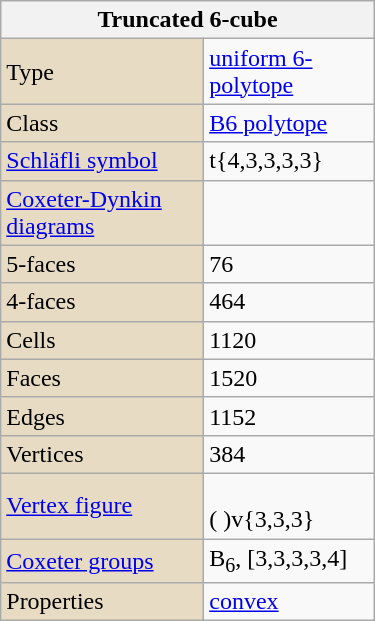<table class="wikitable" align="right" style="margin-left:10px" width="250">
<tr>
<th bgcolor=#e7dcc3 colspan=2>Truncated 6-cube</th>
</tr>
<tr>
<td bgcolor=#e7dcc3>Type</td>
<td><a href='#'>uniform 6-polytope</a></td>
</tr>
<tr>
<td bgcolor=#e7dcc3>Class</td>
<td><a href='#'>B6 polytope</a></td>
</tr>
<tr>
<td bgcolor=#e7dcc3><a href='#'>Schläfli symbol</a></td>
<td>t{4,3,3,3,3}</td>
</tr>
<tr>
<td bgcolor=#e7dcc3><a href='#'>Coxeter-Dynkin diagrams</a></td>
<td></td>
</tr>
<tr>
<td bgcolor=#e7dcc3>5-faces</td>
<td>76</td>
</tr>
<tr>
<td bgcolor=#e7dcc3>4-faces</td>
<td>464</td>
</tr>
<tr>
<td bgcolor=#e7dcc3>Cells</td>
<td>1120</td>
</tr>
<tr>
<td bgcolor=#e7dcc3>Faces</td>
<td>1520</td>
</tr>
<tr>
<td bgcolor=#e7dcc3>Edges</td>
<td>1152</td>
</tr>
<tr>
<td bgcolor=#e7dcc3>Vertices</td>
<td>384</td>
</tr>
<tr>
<td bgcolor=#e7dcc3><a href='#'>Vertex figure</a></td>
<td><br>( )v{3,3,3}</td>
</tr>
<tr>
<td bgcolor=#e7dcc3><a href='#'>Coxeter groups</a></td>
<td>B<sub>6</sub>, [3,3,3,3,4]</td>
</tr>
<tr>
<td bgcolor=#e7dcc3>Properties</td>
<td><a href='#'>convex</a></td>
</tr>
</table>
